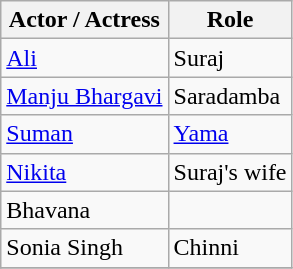<table class="wikitable unsortable">
<tr>
<th>Actor / Actress</th>
<th>Role</th>
</tr>
<tr>
<td><a href='#'>Ali</a></td>
<td>Suraj</td>
</tr>
<tr>
<td><a href='#'>Manju Bhargavi</a></td>
<td>Saradamba</td>
</tr>
<tr>
<td><a href='#'>Suman</a></td>
<td><a href='#'>Yama</a></td>
</tr>
<tr>
<td><a href='#'>Nikita</a></td>
<td>Suraj's wife</td>
</tr>
<tr>
<td>Bhavana</td>
<td></td>
</tr>
<tr>
<td>Sonia Singh</td>
<td>Chinni</td>
</tr>
<tr>
</tr>
</table>
